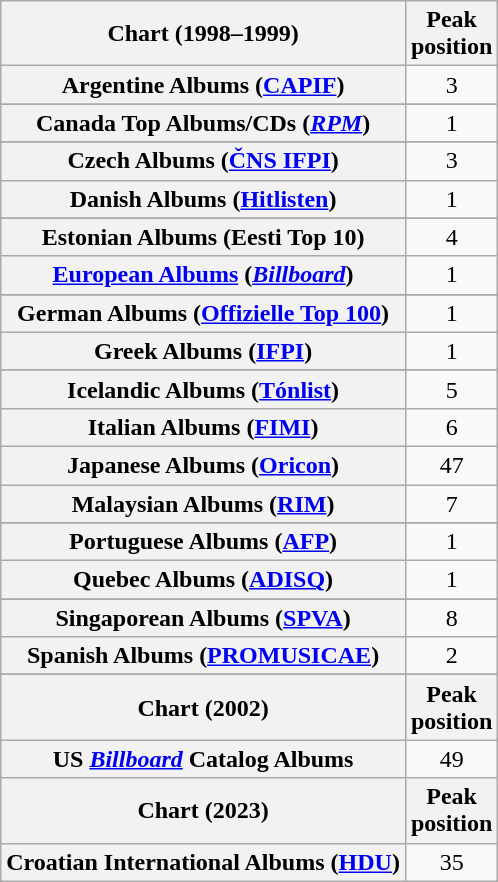<table class="wikitable sortable plainrowheaders" style="text-align:center">
<tr>
<th scope="col">Chart (1998–1999)</th>
<th scope="col">Peak<br>position</th>
</tr>
<tr>
<th scope="row">Argentine Albums (<a href='#'>CAPIF</a>)</th>
<td align="center">3</td>
</tr>
<tr>
</tr>
<tr>
</tr>
<tr>
</tr>
<tr>
</tr>
<tr>
<th scope="row">Canada Top Albums/CDs (<em><a href='#'>RPM</a></em>)</th>
<td>1</td>
</tr>
<tr>
</tr>
<tr>
<th scope="row">Czech Albums (<a href='#'>ČNS IFPI</a>)</th>
<td>3</td>
</tr>
<tr>
<th scope="row">Danish Albums (<a href='#'>Hitlisten</a>)</th>
<td>1</td>
</tr>
<tr>
</tr>
<tr>
<th scope="row">Estonian Albums (Eesti Top 10)</th>
<td>4</td>
</tr>
<tr>
<th scope="row"><a href='#'>European Albums</a> (<em><a href='#'>Billboard</a></em>)</th>
<td>1</td>
</tr>
<tr>
</tr>
<tr>
</tr>
<tr>
<th scope="row">German Albums (<a href='#'>Offizielle Top 100</a>)</th>
<td>1</td>
</tr>
<tr>
<th scope="row">Greek Albums (<a href='#'>IFPI</a>)</th>
<td>1</td>
</tr>
<tr>
</tr>
<tr>
<th scope="row">Icelandic Albums (<a href='#'>Tónlist</a>)</th>
<td>5</td>
</tr>
<tr>
<th scope="row">Italian Albums (<a href='#'>FIMI</a>)</th>
<td>6</td>
</tr>
<tr>
<th scope="row">Japanese Albums (<a href='#'>Oricon</a>)</th>
<td>47</td>
</tr>
<tr>
<th scope="row">Malaysian Albums (<a href='#'>RIM</a>)</th>
<td>7</td>
</tr>
<tr>
</tr>
<tr>
</tr>
<tr>
<th scope="row">Portuguese Albums (<a href='#'>AFP</a>)</th>
<td>1</td>
</tr>
<tr>
<th scope="row">Quebec Albums (<a href='#'>ADISQ</a>)</th>
<td>1</td>
</tr>
<tr>
</tr>
<tr>
<th scope="row">Singaporean Albums (<a href='#'>SPVA</a>)</th>
<td>8</td>
</tr>
<tr>
<th scope="row">Spanish Albums (<a href='#'>PROMUSICAE</a>)</th>
<td>2</td>
</tr>
<tr>
</tr>
<tr>
</tr>
<tr>
</tr>
<tr>
</tr>
<tr>
<th>Chart (2002)</th>
<th>Peak<br>position</th>
</tr>
<tr>
<th scope="row">US <em><a href='#'>Billboard</a></em> Catalog Albums</th>
<td align="center">49</td>
</tr>
<tr>
<th>Chart (2023)</th>
<th>Peak<br>position</th>
</tr>
<tr>
<th scope="row">Croatian International Albums (<a href='#'>HDU</a>)</th>
<td>35</td>
</tr>
</table>
